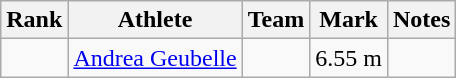<table class="wikitable sortable">
<tr>
<th>Rank</th>
<th>Athlete</th>
<th>Team</th>
<th>Mark</th>
<th>Notes</th>
</tr>
<tr>
<td align=center></td>
<td><a href='#'>Andrea Geubelle</a></td>
<td></td>
<td>6.55 m</td>
<td></td>
</tr>
</table>
